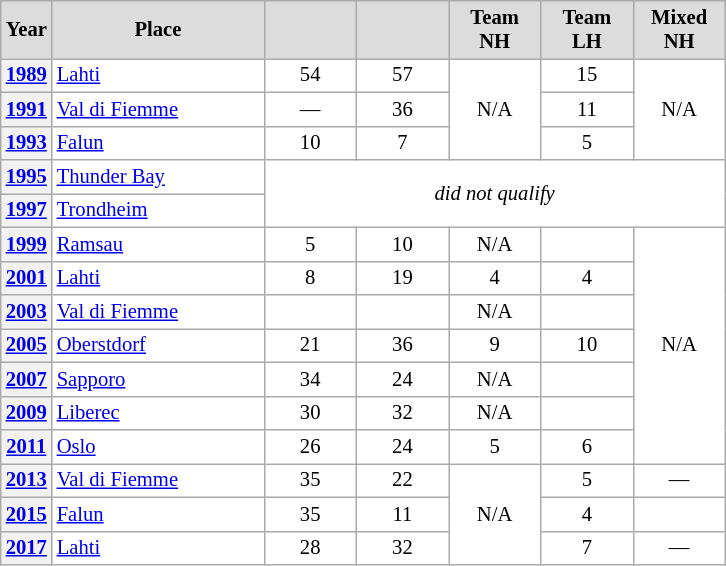<table class="wikitable plainrowheaders" style="background:#fff; font-size:86%; line-height:16px; border:gray solid 1px; border-collapse:collapse;">
<tr style="background:#ccc; text-align:center;">
<th scope="col" style="background:#dcdcdc; width:25px;">Year</th>
<th scope="col" style="background:#dcdcdc; width:135px;">Place</th>
<th scope="col" style="background:#dcdcdc; width:55px;"></th>
<th scope="col" style="background:#dcdcdc; width:55px;"></th>
<th scope="col" style="background:#dcdcdc; width:55px;">Team NH</th>
<th scope="col" style="background:#dcdcdc; width:55px;">Team LH</th>
<th scope="col" style="background:#dcdcdc; width:55px;">Mixed NH</th>
</tr>
<tr>
<th scope=row align=center><a href='#'>1989</a></th>
<td> <a href='#'>Lahti</a></td>
<td align=center>54</td>
<td align=center>57</td>
<td align=center rowspan=3>N/A</td>
<td align=center>15</td>
<td align=center rowspan=3>N/A</td>
</tr>
<tr>
<th scope=row align=center><a href='#'>1991</a></th>
<td> <a href='#'>Val di Fiemme</a></td>
<td align=center>—</td>
<td align=center>36</td>
<td align=center>11</td>
</tr>
<tr>
<th scope=row align=center><a href='#'>1993</a></th>
<td> <a href='#'>Falun</a></td>
<td align=center>10</td>
<td align=center>7</td>
<td align=center>5</td>
</tr>
<tr>
<th scope=row align=center><a href='#'>1995</a></th>
<td> <a href='#'>Thunder Bay</a></td>
<td align=center colspan=5 rowspan=2><em>did not qualify</em></td>
</tr>
<tr>
<th scope=row align=center><a href='#'>1997</a></th>
<td> <a href='#'>Trondheim</a></td>
</tr>
<tr>
<th scope=row align=center><a href='#'>1999</a></th>
<td> <a href='#'>Ramsau</a></td>
<td align=center>5</td>
<td align=center>10</td>
<td align=center>N/A</td>
<td align=center></td>
<td align=center rowspan=7>N/A</td>
</tr>
<tr>
<th scope=row align=center><a href='#'>2001</a></th>
<td> <a href='#'>Lahti</a></td>
<td align=center>8</td>
<td align=center>19</td>
<td align=center>4</td>
<td align=center>4</td>
</tr>
<tr>
<th scope=row align=center><a href='#'>2003</a></th>
<td> <a href='#'>Val di Fiemme</a></td>
<td align=center></td>
<td align=center></td>
<td align=center>N/A</td>
<td align=center></td>
</tr>
<tr>
<th scope=row align=center><a href='#'>2005</a></th>
<td> <a href='#'>Oberstdorf</a></td>
<td align=center>21</td>
<td align=center>36</td>
<td align=center>9</td>
<td align=center>10</td>
</tr>
<tr>
<th scope=row align=center><a href='#'>2007</a></th>
<td> <a href='#'>Sapporo</a></td>
<td align=center>34</td>
<td align=center>24</td>
<td align=center>N/A</td>
<td align=center></td>
</tr>
<tr>
<th scope=row align=center><a href='#'>2009</a></th>
<td> <a href='#'>Liberec</a></td>
<td align=center>30</td>
<td align=center>32</td>
<td align=center>N/A</td>
<td align=center></td>
</tr>
<tr>
<th scope=row align=center><a href='#'>2011</a></th>
<td> <a href='#'>Oslo</a></td>
<td align=center>26</td>
<td align=center>24</td>
<td align=center>5</td>
<td align=center>6</td>
</tr>
<tr>
<th scope=row align=center><a href='#'>2013</a></th>
<td> <a href='#'>Val di Fiemme</a></td>
<td align=center>35</td>
<td align=center>22</td>
<td align=center rowspan=3>N/A</td>
<td align=center>5</td>
<td align=center>—</td>
</tr>
<tr>
<th scope=row align=center><a href='#'>2015</a></th>
<td> <a href='#'>Falun</a></td>
<td align=center>35</td>
<td align=center>11</td>
<td align=center>4</td>
<td align=center></td>
</tr>
<tr>
<th scope=row align=center><a href='#'>2017</a></th>
<td> <a href='#'>Lahti</a></td>
<td align=center>28</td>
<td align=center>32</td>
<td align=center>7</td>
<td align=center>—</td>
</tr>
</table>
